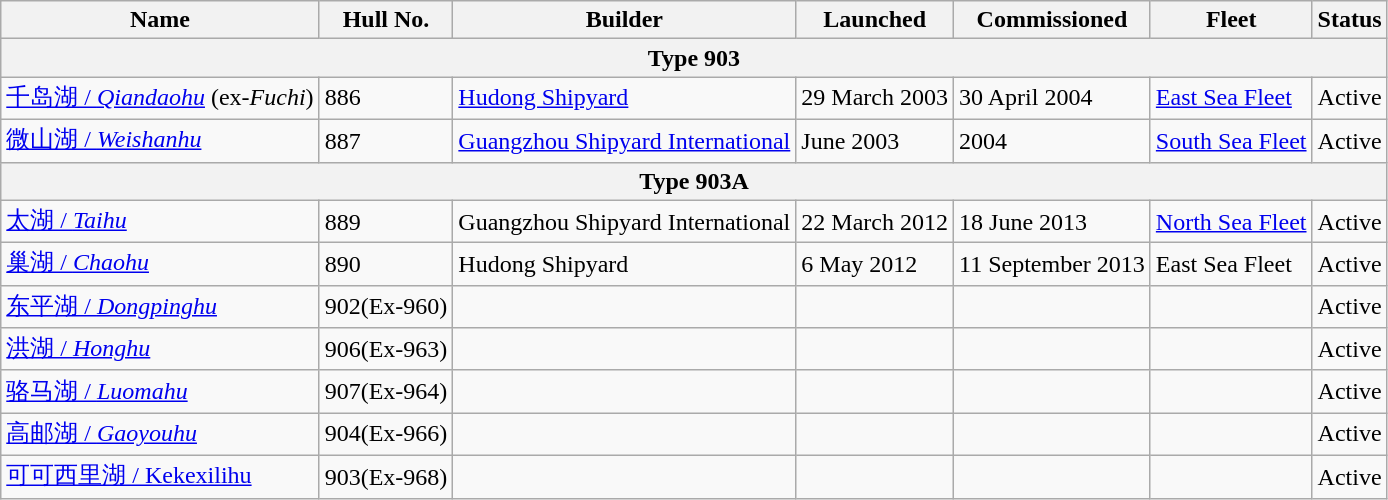<table class="wikitable">
<tr>
<th>Name</th>
<th>Hull No.</th>
<th>Builder</th>
<th>Launched</th>
<th>Commissioned</th>
<th>Fleet</th>
<th>Status</th>
</tr>
<tr>
<th colspan=7><strong>Type 903</strong></th>
</tr>
<tr>
<td><a href='#'>千岛湖 / <em>Qiandaohu</em></a> (ex-<em>Fuchi</em>)</td>
<td>886</td>
<td><a href='#'>Hudong Shipyard</a></td>
<td>29 March 2003</td>
<td>30 April 2004</td>
<td><a href='#'>East Sea Fleet</a></td>
<td>Active</td>
</tr>
<tr>
<td><a href='#'>微山湖 / <em>Weishanhu</em></a></td>
<td>887</td>
<td><a href='#'>Guangzhou Shipyard International</a></td>
<td>June 2003</td>
<td>2004</td>
<td><a href='#'>South Sea Fleet</a></td>
<td>Active</td>
</tr>
<tr>
<th colspan=7><strong>Type 903A</strong></th>
</tr>
<tr>
<td><a href='#'>太湖 / <em>Taihu</em></a></td>
<td>889</td>
<td>Guangzhou Shipyard International</td>
<td>22 March 2012</td>
<td>18 June 2013</td>
<td><a href='#'>North Sea Fleet</a></td>
<td>Active</td>
</tr>
<tr>
<td><a href='#'>巢湖 / <em>Chaohu</em></a></td>
<td>890</td>
<td>Hudong Shipyard</td>
<td>6 May 2012</td>
<td>11 September 2013</td>
<td>East Sea Fleet</td>
<td>Active</td>
</tr>
<tr>
<td><a href='#'>东平湖 / <em>Dongpinghu</em></a></td>
<td>902(Ex-960)</td>
<td></td>
<td></td>
<td></td>
<td></td>
<td>Active</td>
</tr>
<tr>
<td><a href='#'>洪湖 / <em>Honghu</em></a></td>
<td>906(Ex-963)</td>
<td></td>
<td></td>
<td></td>
<td></td>
<td>Active</td>
</tr>
<tr>
<td><a href='#'>骆马湖 / <em>Luomahu</em></a></td>
<td>907(Ex-964)</td>
<td></td>
<td></td>
<td></td>
<td></td>
<td>Active</td>
</tr>
<tr>
<td><a href='#'>高邮湖 / <em>Gaoyouhu</em></a></td>
<td>904(Ex-966)</td>
<td></td>
<td></td>
<td></td>
<td></td>
<td>Active</td>
</tr>
<tr>
<td><a href='#'>可可西里湖 / Kekexilihu</a></td>
<td>903(Ex-968)</td>
<td></td>
<td></td>
<td></td>
<td></td>
<td>Active</td>
</tr>
</table>
